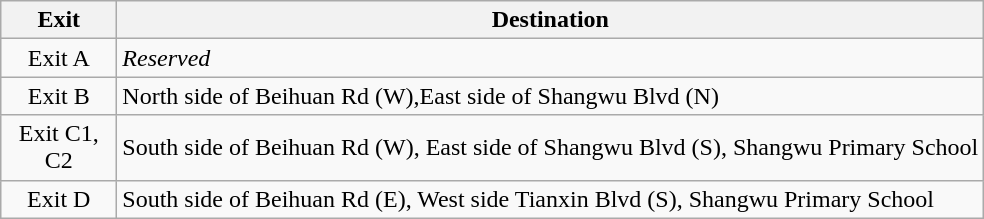<table class="wikitable">
<tr>
<th style="width:70px">Exit</th>
<th>Destination</th>
</tr>
<tr>
<td align="center">Exit A</td>
<td><em>Reserved</em></td>
</tr>
<tr>
<td align="center">Exit B</td>
<td>North side of Beihuan Rd (W),East side of Shangwu Blvd (N)</td>
</tr>
<tr>
<td align="center">Exit C1, C2</td>
<td>South side of Beihuan Rd (W), East side of Shangwu Blvd (S), Shangwu Primary School</td>
</tr>
<tr>
<td align="center">Exit D</td>
<td>South side of Beihuan Rd (E), West side Tianxin Blvd (S), Shangwu Primary School</td>
</tr>
</table>
